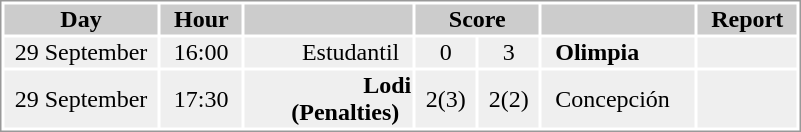<table border="0" style="border: 1px solid #999; background-color:#FFFFFF">
<tr align="center" bgcolor="#CCCCCC">
<th width="100">  Day  </th>
<th width="50">  Hour  </th>
<th width="110"></th>
<th colspan="2" width="80">Score</th>
<th width="100"></th>
<th>  Report  </th>
</tr>
<tr align="center" bgcolor="#EFEFEF">
<td>29 September</td>
<td>16:00</td>
<td align="right">Estudantil  </td>
<td>0</td>
<td>3</td>
<td align="left">  <strong>Olimpia</strong></td>
<td></td>
</tr>
<tr align="center" bgcolor="#EFEFEF">
<td>29 September</td>
<td>17:30</td>
<td align="right"><strong>Lodi (Penalties)</strong>  </td>
<td>2(3)</td>
<td>2(2)</td>
<td align="left">  Concepción</td>
<td></td>
</tr>
</table>
